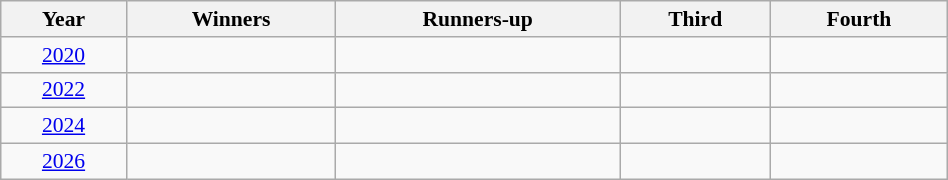<table class="wikitable" style="font-size:90%; width: 50%; text-align: center;">
<tr>
<th>Year</th>
<th>Winners</th>
<th>Runners-up</th>
<th>Third</th>
<th>Fourth</th>
</tr>
<tr>
<td><a href='#'>2020</a></td>
<td><strong></strong></td>
<td></td>
<td></td>
<td></td>
</tr>
<tr>
<td><a href='#'>2022</a></td>
<td><strong></strong></td>
<td></td>
<td></td>
<td></td>
</tr>
<tr>
<td><a href='#'>2024</a></td>
<td><strong></strong></td>
<td></td>
<td></td>
<td></td>
</tr>
<tr>
<td><a href='#'>2026</a></td>
<td><strong></strong></td>
<td></td>
<td></td>
<td></td>
</tr>
</table>
